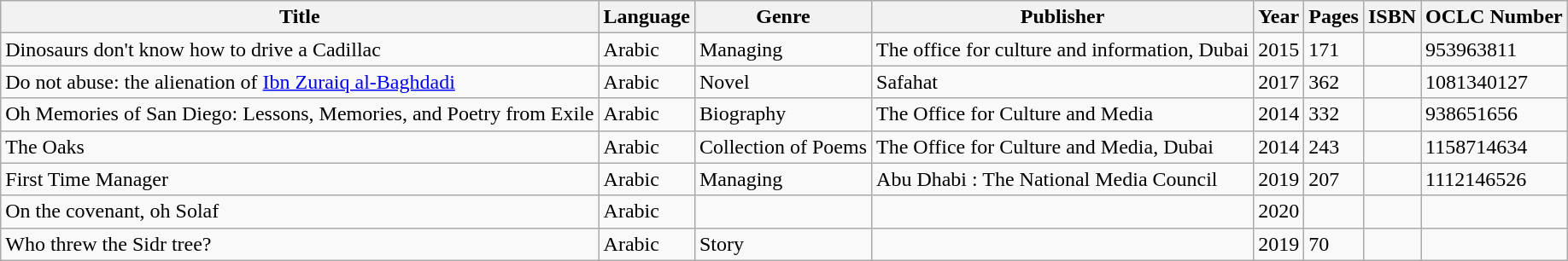<table class="wikitable">
<tr>
<th>Title</th>
<th>Language</th>
<th>Genre</th>
<th>Publisher</th>
<th>Year</th>
<th>Pages</th>
<th>ISBN</th>
<th>OCLC Number</th>
</tr>
<tr>
<td>Dinosaurs don't know how to drive a Cadillac</td>
<td>Arabic</td>
<td>Managing</td>
<td>The office for culture and information,   Dubai</td>
<td>2015</td>
<td>171</td>
<td></td>
<td>953963811</td>
</tr>
<tr>
<td>Do not abuse: the alienation of <a href='#'>Ibn Zuraiq al-Baghdadi</a></td>
<td>Arabic</td>
<td>Novel</td>
<td>Safahat</td>
<td>2017</td>
<td>362</td>
<td></td>
<td>1081340127</td>
</tr>
<tr>
<td>Oh Memories of San Diego: Lessons, Memories, and Poetry from Exile</td>
<td>Arabic</td>
<td>Biography</td>
<td>The Office for Culture and Media</td>
<td>2014</td>
<td>332</td>
<td></td>
<td>938651656</td>
</tr>
<tr>
<td>The Oaks</td>
<td>Arabic</td>
<td>Collection of Poems</td>
<td>The Office for Culture and Media, Dubai</td>
<td>2014</td>
<td>243</td>
<td></td>
<td>1158714634</td>
</tr>
<tr>
<td>First Time Manager</td>
<td>Arabic</td>
<td>Managing</td>
<td>Abu Dhabi : The National Media Council</td>
<td>2019</td>
<td>207</td>
<td></td>
<td>1112146526</td>
</tr>
<tr>
<td>On the covenant, oh Solaf</td>
<td>Arabic</td>
<td></td>
<td></td>
<td>2020</td>
<td></td>
<td></td>
<td></td>
</tr>
<tr>
<td>Who threw the Sidr tree?</td>
<td>Arabic</td>
<td>Story</td>
<td></td>
<td>2019</td>
<td>70</td>
<td></td>
<td></td>
</tr>
</table>
